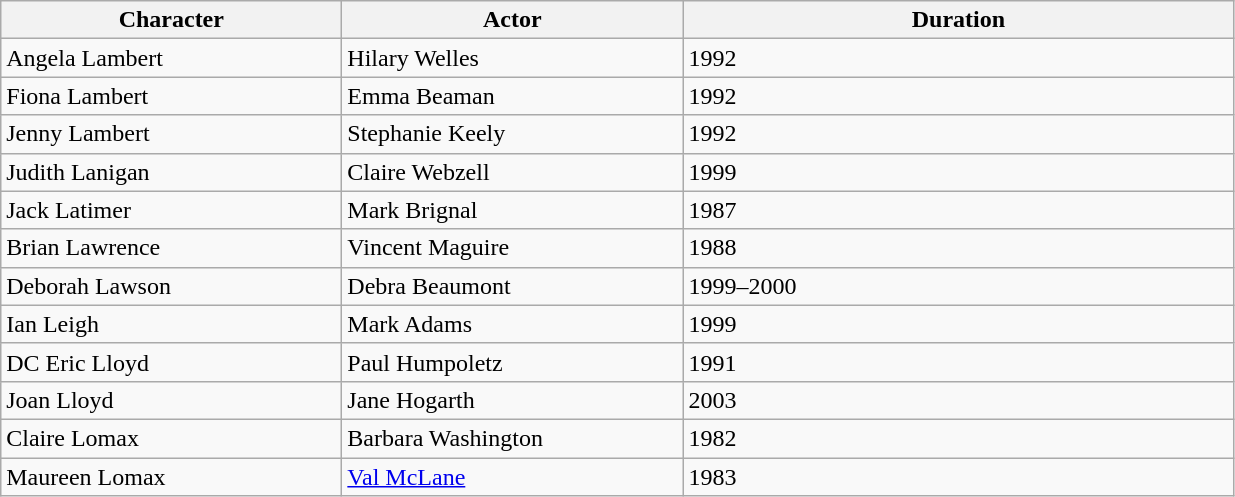<table class="wikitable">
<tr>
<th style="width:220px;">Character</th>
<th style="width:220px;">Actor</th>
<th style="width:360px;">Duration</th>
</tr>
<tr>
<td>Angela Lambert</td>
<td>Hilary Welles</td>
<td>1992</td>
</tr>
<tr>
<td>Fiona Lambert</td>
<td>Emma Beaman</td>
<td>1992</td>
</tr>
<tr>
<td>Jenny Lambert</td>
<td>Stephanie Keely</td>
<td>1992</td>
</tr>
<tr>
<td>Judith Lanigan</td>
<td>Claire Webzell</td>
<td>1999</td>
</tr>
<tr>
<td>Jack Latimer</td>
<td>Mark Brignal</td>
<td>1987</td>
</tr>
<tr>
<td>Brian Lawrence</td>
<td>Vincent Maguire</td>
<td>1988</td>
</tr>
<tr>
<td>Deborah Lawson</td>
<td>Debra Beaumont</td>
<td>1999–2000</td>
</tr>
<tr>
<td>Ian Leigh</td>
<td>Mark Adams</td>
<td>1999</td>
</tr>
<tr>
<td>DC Eric Lloyd</td>
<td>Paul Humpoletz</td>
<td>1991</td>
</tr>
<tr>
<td>Joan Lloyd</td>
<td>Jane Hogarth</td>
<td>2003</td>
</tr>
<tr>
<td>Claire Lomax</td>
<td>Barbara Washington</td>
<td>1982</td>
</tr>
<tr>
<td>Maureen Lomax</td>
<td><a href='#'>Val McLane</a></td>
<td>1983</td>
</tr>
</table>
